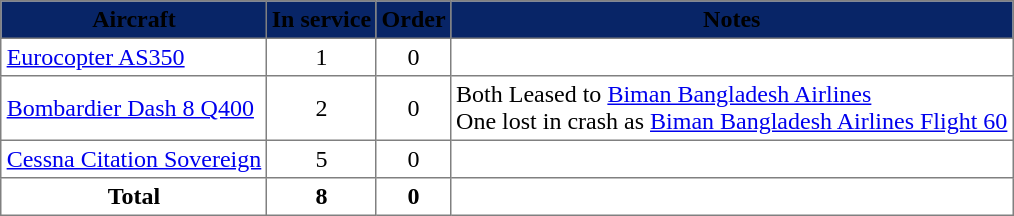<table class="toccolours" border="1" cellpadding="3" style="border-collapse:collapse;margin: auto;">
<tr bgcolor=#082567>
<th><span>Aircraft</span></th>
<th><span>In service</span></th>
<th><span>Order</span></th>
<th><span>Notes</span></th>
</tr>
<tr>
<td><a href='#'>Eurocopter AS350</a></td>
<td align="center">1</td>
<td align="center">0</td>
<td></td>
</tr>
<tr>
<td><a href='#'>Bombardier Dash 8 Q400</a></td>
<td align="center">2</td>
<td align="center">0</td>
<td>Both Leased to <a href='#'>Biman Bangladesh Airlines</a><br>One lost in crash as <a href='#'>Biman Bangladesh Airlines Flight 60</a></td>
</tr>
<tr>
<td><a href='#'>Cessna Citation Sovereign</a></td>
<td align="center">5</td>
<td align="center">0</td>
<td></td>
</tr>
<tr>
<th>Total</th>
<th>8</th>
<th>0</th>
<th></th>
</tr>
</table>
